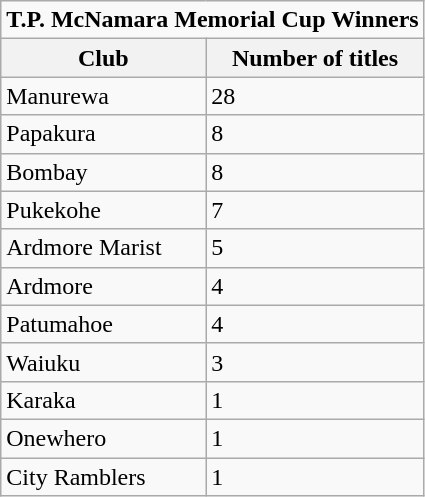<table class="wikitable">
<tr>
<td colspan="2"><strong>T.P. McNamara Memorial Cup Winners</strong></td>
</tr>
<tr>
<th>Club</th>
<th>Number of titles</th>
</tr>
<tr>
<td>Manurewa</td>
<td>28</td>
</tr>
<tr>
<td>Papakura</td>
<td>8</td>
</tr>
<tr>
<td>Bombay</td>
<td>8</td>
</tr>
<tr>
<td>Pukekohe</td>
<td>7</td>
</tr>
<tr>
<td>Ardmore Marist</td>
<td>5</td>
</tr>
<tr>
<td>Ardmore</td>
<td>4</td>
</tr>
<tr>
<td>Patumahoe</td>
<td>4</td>
</tr>
<tr>
<td>Waiuku</td>
<td>3</td>
</tr>
<tr>
<td>Karaka</td>
<td>1</td>
</tr>
<tr>
<td>Onewhero</td>
<td>1</td>
</tr>
<tr>
<td>City Ramblers</td>
<td>1</td>
</tr>
</table>
